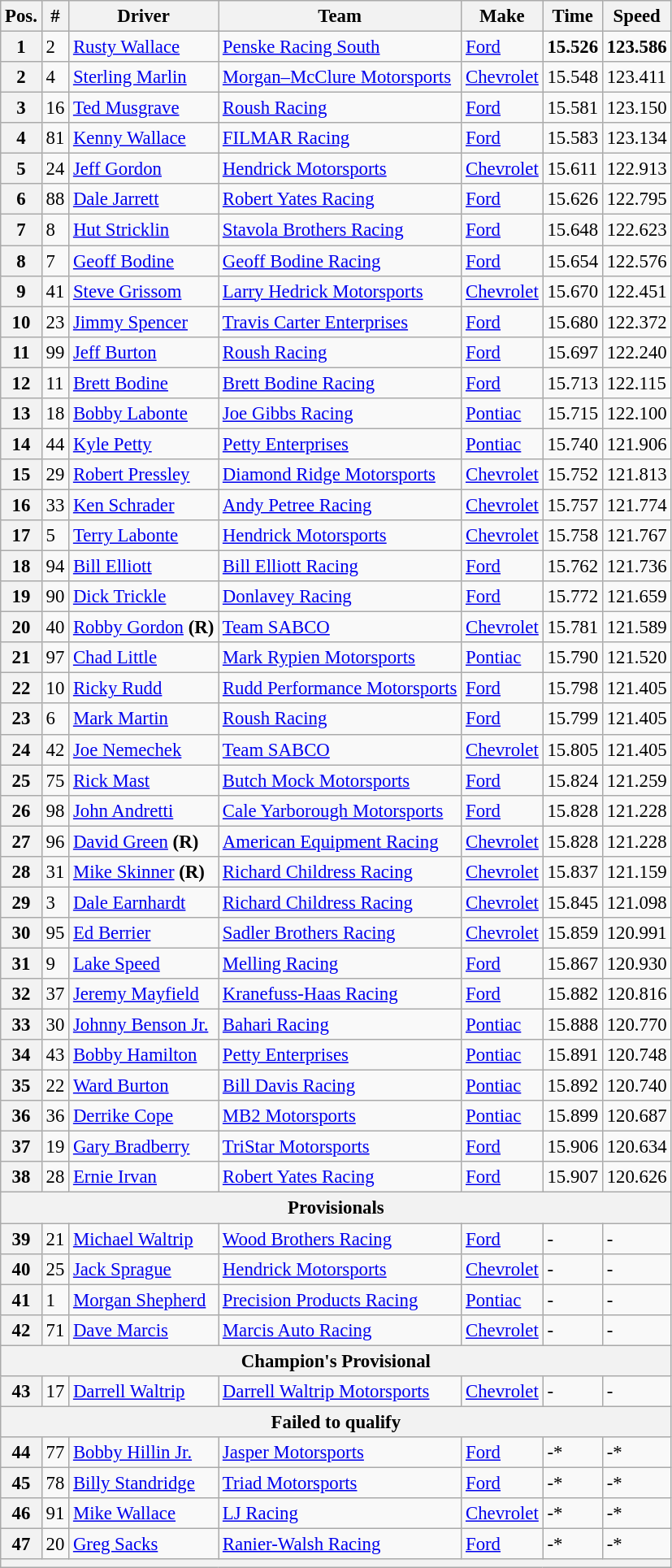<table class="wikitable" style="font-size:95%">
<tr>
<th>Pos.</th>
<th>#</th>
<th>Driver</th>
<th>Team</th>
<th>Make</th>
<th>Time</th>
<th>Speed</th>
</tr>
<tr>
<th>1</th>
<td>2</td>
<td><a href='#'>Rusty Wallace</a></td>
<td><a href='#'>Penske Racing South</a></td>
<td><a href='#'>Ford</a></td>
<td><strong>15.526</strong></td>
<td><strong>123.586</strong></td>
</tr>
<tr>
<th>2</th>
<td>4</td>
<td><a href='#'>Sterling Marlin</a></td>
<td><a href='#'>Morgan–McClure Motorsports</a></td>
<td><a href='#'>Chevrolet</a></td>
<td>15.548</td>
<td>123.411</td>
</tr>
<tr>
<th>3</th>
<td>16</td>
<td><a href='#'>Ted Musgrave</a></td>
<td><a href='#'>Roush Racing</a></td>
<td><a href='#'>Ford</a></td>
<td>15.581</td>
<td>123.150</td>
</tr>
<tr>
<th>4</th>
<td>81</td>
<td><a href='#'>Kenny Wallace</a></td>
<td><a href='#'>FILMAR Racing</a></td>
<td><a href='#'>Ford</a></td>
<td>15.583</td>
<td>123.134</td>
</tr>
<tr>
<th>5</th>
<td>24</td>
<td><a href='#'>Jeff Gordon</a></td>
<td><a href='#'>Hendrick Motorsports</a></td>
<td><a href='#'>Chevrolet</a></td>
<td>15.611</td>
<td>122.913</td>
</tr>
<tr>
<th>6</th>
<td>88</td>
<td><a href='#'>Dale Jarrett</a></td>
<td><a href='#'>Robert Yates Racing</a></td>
<td><a href='#'>Ford</a></td>
<td>15.626</td>
<td>122.795</td>
</tr>
<tr>
<th>7</th>
<td>8</td>
<td><a href='#'>Hut Stricklin</a></td>
<td><a href='#'>Stavola Brothers Racing</a></td>
<td><a href='#'>Ford</a></td>
<td>15.648</td>
<td>122.623</td>
</tr>
<tr>
<th>8</th>
<td>7</td>
<td><a href='#'>Geoff Bodine</a></td>
<td><a href='#'>Geoff Bodine Racing</a></td>
<td><a href='#'>Ford</a></td>
<td>15.654</td>
<td>122.576</td>
</tr>
<tr>
<th>9</th>
<td>41</td>
<td><a href='#'>Steve Grissom</a></td>
<td><a href='#'>Larry Hedrick Motorsports</a></td>
<td><a href='#'>Chevrolet</a></td>
<td>15.670</td>
<td>122.451</td>
</tr>
<tr>
<th>10</th>
<td>23</td>
<td><a href='#'>Jimmy Spencer</a></td>
<td><a href='#'>Travis Carter Enterprises</a></td>
<td><a href='#'>Ford</a></td>
<td>15.680</td>
<td>122.372</td>
</tr>
<tr>
<th>11</th>
<td>99</td>
<td><a href='#'>Jeff Burton</a></td>
<td><a href='#'>Roush Racing</a></td>
<td><a href='#'>Ford</a></td>
<td>15.697</td>
<td>122.240</td>
</tr>
<tr>
<th>12</th>
<td>11</td>
<td><a href='#'>Brett Bodine</a></td>
<td><a href='#'>Brett Bodine Racing</a></td>
<td><a href='#'>Ford</a></td>
<td>15.713</td>
<td>122.115</td>
</tr>
<tr>
<th>13</th>
<td>18</td>
<td><a href='#'>Bobby Labonte</a></td>
<td><a href='#'>Joe Gibbs Racing</a></td>
<td><a href='#'>Pontiac</a></td>
<td>15.715</td>
<td>122.100</td>
</tr>
<tr>
<th>14</th>
<td>44</td>
<td><a href='#'>Kyle Petty</a></td>
<td><a href='#'>Petty Enterprises</a></td>
<td><a href='#'>Pontiac</a></td>
<td>15.740</td>
<td>121.906</td>
</tr>
<tr>
<th>15</th>
<td>29</td>
<td><a href='#'>Robert Pressley</a></td>
<td><a href='#'>Diamond Ridge Motorsports</a></td>
<td><a href='#'>Chevrolet</a></td>
<td>15.752</td>
<td>121.813</td>
</tr>
<tr>
<th>16</th>
<td>33</td>
<td><a href='#'>Ken Schrader</a></td>
<td><a href='#'>Andy Petree Racing</a></td>
<td><a href='#'>Chevrolet</a></td>
<td>15.757</td>
<td>121.774</td>
</tr>
<tr>
<th>17</th>
<td>5</td>
<td><a href='#'>Terry Labonte</a></td>
<td><a href='#'>Hendrick Motorsports</a></td>
<td><a href='#'>Chevrolet</a></td>
<td>15.758</td>
<td>121.767</td>
</tr>
<tr>
<th>18</th>
<td>94</td>
<td><a href='#'>Bill Elliott</a></td>
<td><a href='#'>Bill Elliott Racing</a></td>
<td><a href='#'>Ford</a></td>
<td>15.762</td>
<td>121.736</td>
</tr>
<tr>
<th>19</th>
<td>90</td>
<td><a href='#'>Dick Trickle</a></td>
<td><a href='#'>Donlavey Racing</a></td>
<td><a href='#'>Ford</a></td>
<td>15.772</td>
<td>121.659</td>
</tr>
<tr>
<th>20</th>
<td>40</td>
<td><a href='#'>Robby Gordon</a> <strong>(R)</strong></td>
<td><a href='#'>Team SABCO</a></td>
<td><a href='#'>Chevrolet</a></td>
<td>15.781</td>
<td>121.589</td>
</tr>
<tr>
<th>21</th>
<td>97</td>
<td><a href='#'>Chad Little</a></td>
<td><a href='#'>Mark Rypien Motorsports</a></td>
<td><a href='#'>Pontiac</a></td>
<td>15.790</td>
<td>121.520</td>
</tr>
<tr>
<th>22</th>
<td>10</td>
<td><a href='#'>Ricky Rudd</a></td>
<td><a href='#'>Rudd Performance Motorsports</a></td>
<td><a href='#'>Ford</a></td>
<td>15.798</td>
<td>121.405</td>
</tr>
<tr>
<th>23</th>
<td>6</td>
<td><a href='#'>Mark Martin</a></td>
<td><a href='#'>Roush Racing</a></td>
<td><a href='#'>Ford</a></td>
<td>15.799</td>
<td>121.405</td>
</tr>
<tr>
<th>24</th>
<td>42</td>
<td><a href='#'>Joe Nemechek</a></td>
<td><a href='#'>Team SABCO</a></td>
<td><a href='#'>Chevrolet</a></td>
<td>15.805</td>
<td>121.405</td>
</tr>
<tr>
<th>25</th>
<td>75</td>
<td><a href='#'>Rick Mast</a></td>
<td><a href='#'>Butch Mock Motorsports</a></td>
<td><a href='#'>Ford</a></td>
<td>15.824</td>
<td>121.259</td>
</tr>
<tr>
<th>26</th>
<td>98</td>
<td><a href='#'>John Andretti</a></td>
<td><a href='#'>Cale Yarborough Motorsports</a></td>
<td><a href='#'>Ford</a></td>
<td>15.828</td>
<td>121.228</td>
</tr>
<tr>
<th>27</th>
<td>96</td>
<td><a href='#'>David Green</a> <strong>(R)</strong></td>
<td><a href='#'>American Equipment Racing</a></td>
<td><a href='#'>Chevrolet</a></td>
<td>15.828</td>
<td>121.228</td>
</tr>
<tr>
<th>28</th>
<td>31</td>
<td><a href='#'>Mike Skinner</a> <strong>(R)</strong></td>
<td><a href='#'>Richard Childress Racing</a></td>
<td><a href='#'>Chevrolet</a></td>
<td>15.837</td>
<td>121.159</td>
</tr>
<tr>
<th>29</th>
<td>3</td>
<td><a href='#'>Dale Earnhardt</a></td>
<td><a href='#'>Richard Childress Racing</a></td>
<td><a href='#'>Chevrolet</a></td>
<td>15.845</td>
<td>121.098</td>
</tr>
<tr>
<th>30</th>
<td>95</td>
<td><a href='#'>Ed Berrier</a></td>
<td><a href='#'>Sadler Brothers Racing</a></td>
<td><a href='#'>Chevrolet</a></td>
<td>15.859</td>
<td>120.991</td>
</tr>
<tr>
<th>31</th>
<td>9</td>
<td><a href='#'>Lake Speed</a></td>
<td><a href='#'>Melling Racing</a></td>
<td><a href='#'>Ford</a></td>
<td>15.867</td>
<td>120.930</td>
</tr>
<tr>
<th>32</th>
<td>37</td>
<td><a href='#'>Jeremy Mayfield</a></td>
<td><a href='#'>Kranefuss-Haas Racing</a></td>
<td><a href='#'>Ford</a></td>
<td>15.882</td>
<td>120.816</td>
</tr>
<tr>
<th>33</th>
<td>30</td>
<td><a href='#'>Johnny Benson Jr.</a></td>
<td><a href='#'>Bahari Racing</a></td>
<td><a href='#'>Pontiac</a></td>
<td>15.888</td>
<td>120.770</td>
</tr>
<tr>
<th>34</th>
<td>43</td>
<td><a href='#'>Bobby Hamilton</a></td>
<td><a href='#'>Petty Enterprises</a></td>
<td><a href='#'>Pontiac</a></td>
<td>15.891</td>
<td>120.748</td>
</tr>
<tr>
<th>35</th>
<td>22</td>
<td><a href='#'>Ward Burton</a></td>
<td><a href='#'>Bill Davis Racing</a></td>
<td><a href='#'>Pontiac</a></td>
<td>15.892</td>
<td>120.740</td>
</tr>
<tr>
<th>36</th>
<td>36</td>
<td><a href='#'>Derrike Cope</a></td>
<td><a href='#'>MB2 Motorsports</a></td>
<td><a href='#'>Pontiac</a></td>
<td>15.899</td>
<td>120.687</td>
</tr>
<tr>
<th>37</th>
<td>19</td>
<td><a href='#'>Gary Bradberry</a></td>
<td><a href='#'>TriStar Motorsports</a></td>
<td><a href='#'>Ford</a></td>
<td>15.906</td>
<td>120.634</td>
</tr>
<tr>
<th>38</th>
<td>28</td>
<td><a href='#'>Ernie Irvan</a></td>
<td><a href='#'>Robert Yates Racing</a></td>
<td><a href='#'>Ford</a></td>
<td>15.907</td>
<td>120.626</td>
</tr>
<tr>
<th colspan="7">Provisionals</th>
</tr>
<tr>
<th>39</th>
<td>21</td>
<td><a href='#'>Michael Waltrip</a></td>
<td><a href='#'>Wood Brothers Racing</a></td>
<td><a href='#'>Ford</a></td>
<td>-</td>
<td>-</td>
</tr>
<tr>
<th>40</th>
<td>25</td>
<td><a href='#'>Jack Sprague</a></td>
<td><a href='#'>Hendrick Motorsports</a></td>
<td><a href='#'>Chevrolet</a></td>
<td>-</td>
<td>-</td>
</tr>
<tr>
<th>41</th>
<td>1</td>
<td><a href='#'>Morgan Shepherd</a></td>
<td><a href='#'>Precision Products Racing</a></td>
<td><a href='#'>Pontiac</a></td>
<td>-</td>
<td>-</td>
</tr>
<tr>
<th>42</th>
<td>71</td>
<td><a href='#'>Dave Marcis</a></td>
<td><a href='#'>Marcis Auto Racing</a></td>
<td><a href='#'>Chevrolet</a></td>
<td>-</td>
<td>-</td>
</tr>
<tr>
<th colspan="7">Champion's Provisional</th>
</tr>
<tr>
<th>43</th>
<td>17</td>
<td><a href='#'>Darrell Waltrip</a></td>
<td><a href='#'>Darrell Waltrip Motorsports</a></td>
<td><a href='#'>Chevrolet</a></td>
<td>-</td>
<td>-</td>
</tr>
<tr>
<th colspan="7">Failed to qualify</th>
</tr>
<tr>
<th>44</th>
<td>77</td>
<td><a href='#'>Bobby Hillin Jr.</a></td>
<td><a href='#'>Jasper Motorsports</a></td>
<td><a href='#'>Ford</a></td>
<td>-*</td>
<td>-*</td>
</tr>
<tr>
<th>45</th>
<td>78</td>
<td><a href='#'>Billy Standridge</a></td>
<td><a href='#'>Triad Motorsports</a></td>
<td><a href='#'>Ford</a></td>
<td>-*</td>
<td>-*</td>
</tr>
<tr>
<th>46</th>
<td>91</td>
<td><a href='#'>Mike Wallace</a></td>
<td><a href='#'>LJ Racing</a></td>
<td><a href='#'>Chevrolet</a></td>
<td>-*</td>
<td>-*</td>
</tr>
<tr>
<th>47</th>
<td>20</td>
<td><a href='#'>Greg Sacks</a></td>
<td><a href='#'>Ranier-Walsh Racing</a></td>
<td><a href='#'>Ford</a></td>
<td>-*</td>
<td>-*</td>
</tr>
<tr>
<th colspan="7"></th>
</tr>
</table>
